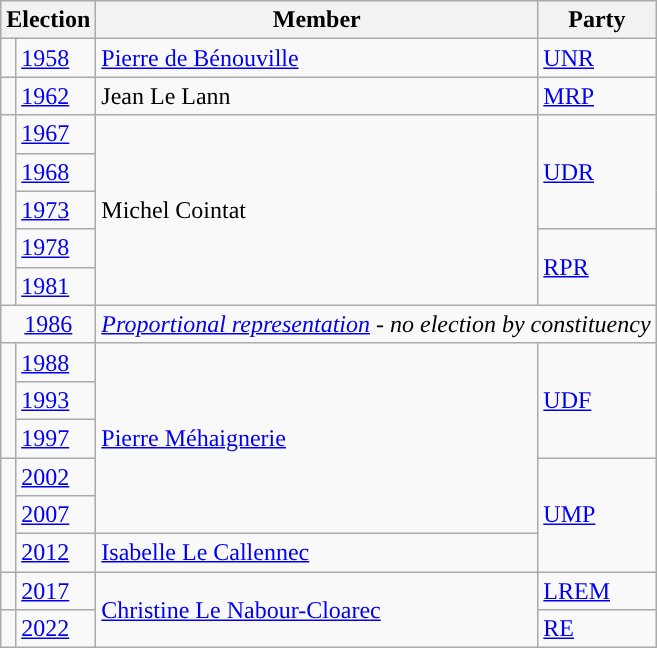<table class="wikitable">
<tr>
<th colspan="2">Election</th>
<th>Member</th>
<th>Party</th>
</tr>
<tr>
<td style="color:inherit;background-color: "></td>
<td><a href='#'>1958</a></td>
<td><a href='#'>Pierre de Bénouville</a></td>
<td><a href='#'>UNR</a></td>
</tr>
<tr>
<td style="color:inherit;background-color: "></td>
<td><a href='#'>1962</a></td>
<td>Jean Le Lann</td>
<td><a href='#'>MRP</a></td>
</tr>
<tr>
<td rowspan="5" style="color:inherit;background-color: "></td>
<td><a href='#'>1967</a></td>
<td rowspan="5">Michel Cointat</td>
<td rowspan="3"><a href='#'>UDR</a></td>
</tr>
<tr>
<td><a href='#'>1968</a></td>
</tr>
<tr>
<td><a href='#'>1973</a></td>
</tr>
<tr>
<td><a href='#'>1978</a></td>
<td rowspan="2"><a href='#'>RPR</a></td>
</tr>
<tr>
<td><a href='#'>1981</a></td>
</tr>
<tr>
<td colspan="2" align="center"><a href='#'>1986</a></td>
<td colspan="2"><em><a href='#'>Proportional representation</a> - no election by constituency</em></td>
</tr>
<tr>
<td rowspan="3" style="color:inherit;background-color: "></td>
<td><a href='#'>1988</a></td>
<td rowspan="5"><a href='#'>Pierre Méhaignerie</a></td>
<td rowspan="3"><a href='#'>UDF</a></td>
</tr>
<tr>
<td><a href='#'>1993</a></td>
</tr>
<tr>
<td><a href='#'>1997</a></td>
</tr>
<tr>
<td rowspan="3" style="color:inherit;background-color: "></td>
<td><a href='#'>2002</a></td>
<td rowspan="3"><a href='#'>UMP</a></td>
</tr>
<tr>
<td><a href='#'>2007</a></td>
</tr>
<tr>
<td><a href='#'>2012</a></td>
<td><a href='#'>Isabelle Le Callennec</a></td>
</tr>
<tr>
<td style="color:inherit;background-color: "></td>
<td><a href='#'>2017</a></td>
<td rowspan="2"><a href='#'>Christine Le Nabour-Cloarec</a></td>
<td><a href='#'>LREM</a></td>
</tr>
<tr>
<td style="color:inherit;background-color: "></td>
<td><a href='#'>2022</a></td>
<td><a href='#'>RE</a></td>
</tr>
</table>
